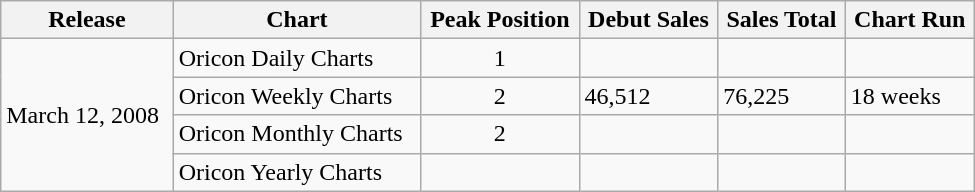<table class="wikitable" width="650px">
<tr>
<th>Release</th>
<th>Chart</th>
<th>Peak Position</th>
<th>Debut Sales</th>
<th>Sales Total</th>
<th>Chart Run</th>
</tr>
<tr>
<td rowspan="4">March 12, 2008</td>
<td>Oricon Daily Charts</td>
<td align="center">1</td>
<td></td>
<td></td>
<td></td>
</tr>
<tr>
<td>Oricon Weekly Charts</td>
<td align="center">2</td>
<td>46,512</td>
<td>76,225</td>
<td>18 weeks</td>
</tr>
<tr>
<td>Oricon Monthly Charts</td>
<td align="center">2</td>
<td></td>
<td></td>
<td></td>
</tr>
<tr>
<td>Oricon Yearly Charts</td>
<td align="center"></td>
<td></td>
<td></td>
<td></td>
</tr>
</table>
